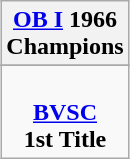<table class="wikitable" style="text-align: center; margin: 0 auto;">
<tr>
<th><a href='#'>OB I</a> 1966<br>Champions</th>
</tr>
<tr>
</tr>
<tr>
<td> <br><strong><a href='#'>BVSC</a></strong><br><strong>1st Title</strong></td>
</tr>
</table>
